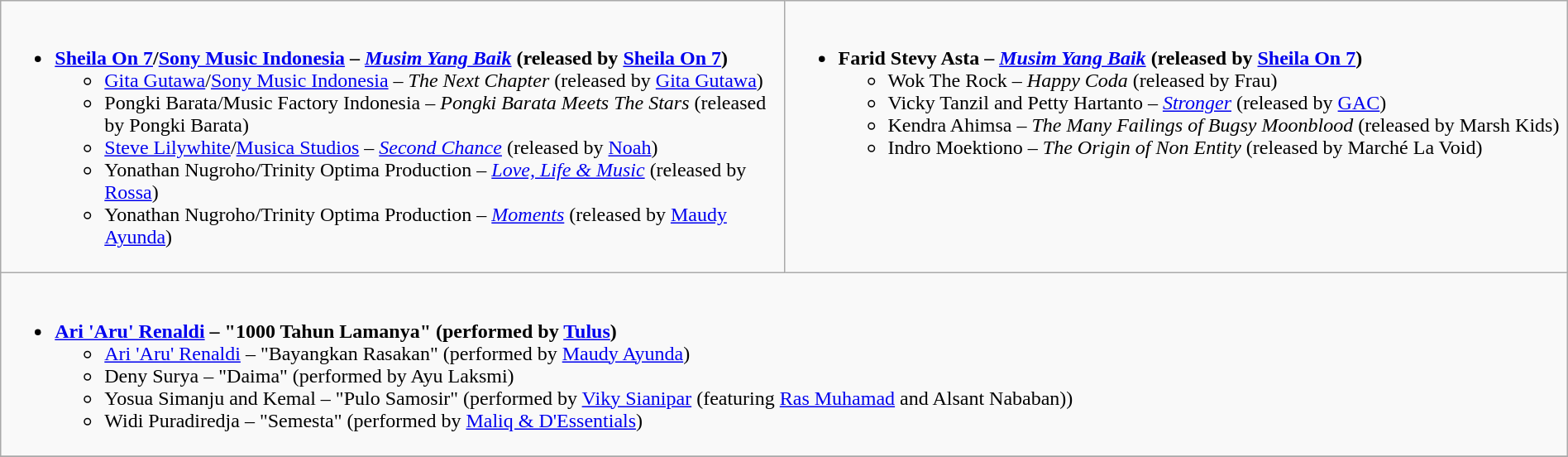<table class="wikitable" style="width:100%">
<tr>
<td valign="top" width="50%"><br><ul><li><strong><a href='#'>Sheila On 7</a>/<a href='#'>Sony Music Indonesia</a> – <em><a href='#'>Musim Yang Baik</a></em> (released by <a href='#'>Sheila On 7</a>)</strong><ul><li><a href='#'>Gita Gutawa</a>/<a href='#'>Sony Music Indonesia</a> – <em>The Next Chapter</em> (released by <a href='#'>Gita Gutawa</a>)</li><li>Pongki Barata/Music Factory Indonesia – <em>Pongki Barata Meets The Stars</em> (released by Pongki Barata)</li><li><a href='#'>Steve Lilywhite</a>/<a href='#'>Musica Studios</a> – <em><a href='#'>Second Chance</a></em> (released by <a href='#'>Noah</a>)</li><li>Yonathan Nugroho/Trinity Optima Production – <em><a href='#'>Love, Life & Music</a></em> (released by <a href='#'>Rossa</a>)</li><li>Yonathan Nugroho/Trinity Optima Production – <em><a href='#'>Moments</a></em> (released by <a href='#'>Maudy Ayunda</a>)</li></ul></li></ul></td>
<td valign="top" width="50%"><br><ul><li><strong>Farid Stevy Asta – <em><a href='#'>Musim Yang Baik</a></em> (released by <a href='#'>Sheila On 7</a>)</strong><ul><li>Wok The Rock – <em>Happy Coda</em> (released by Frau)</li><li>Vicky Tanzil and Petty Hartanto – <em><a href='#'>Stronger</a></em> (released by <a href='#'>GAC</a>)</li><li>Kendra Ahimsa – <em>The Many Failings of Bugsy Moonblood</em> (released by Marsh Kids)</li><li>Indro Moektiono – <em>The Origin of Non Entity</em> (released by Marché La Void)</li></ul></li></ul></td>
</tr>
<tr>
<td valign="top" width="50%" colspan= "2"><br><ul><li><strong><a href='#'>Ari 'Aru' Renaldi</a> – "1000 Tahun Lamanya" (performed by <a href='#'>Tulus</a>)</strong><ul><li><a href='#'>Ari 'Aru' Renaldi</a> – "Bayangkan Rasakan" (performed by <a href='#'>Maudy Ayunda</a>)</li><li>Deny Surya – "Daima" (performed by Ayu Laksmi)</li><li>Yosua Simanju and Kemal – "Pulo Samosir" (performed by <a href='#'>Viky Sianipar</a> (featuring <a href='#'>Ras Muhamad</a> and Alsant Nababan))</li><li>Widi Puradiredja – "Semesta" (performed by <a href='#'>Maliq & D'Essentials</a>)</li></ul></li></ul></td>
</tr>
<tr>
</tr>
</table>
